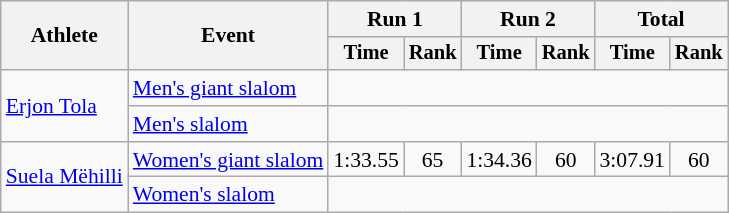<table class="wikitable" style="font-size:90%">
<tr>
<th rowspan=2>Athlete</th>
<th rowspan=2>Event</th>
<th colspan=2>Run 1</th>
<th colspan=2>Run 2</th>
<th colspan=2>Total</th>
</tr>
<tr style="font-size:95%">
<th>Time</th>
<th>Rank</th>
<th>Time</th>
<th>Rank</th>
<th>Time</th>
<th>Rank</th>
</tr>
<tr align=center>
<td align=left rowspan=2><a href='#'>Erjon Tola</a></td>
<td align=left><a href='#'>Men's giant slalom</a></td>
<td colspan="6"></td>
</tr>
<tr align=center>
<td align=left><a href='#'>Men's slalom</a></td>
<td colspan="6"></td>
</tr>
<tr align=center>
<td align=left rowspan=2><a href='#'>Suela Mëhilli</a></td>
<td align=left><a href='#'>Women's giant slalom</a></td>
<td>1:33.55</td>
<td>65</td>
<td>1:34.36</td>
<td>60</td>
<td>3:07.91</td>
<td>60</td>
</tr>
<tr align=center>
<td align=left><a href='#'>Women's slalom</a></td>
<td colspan="6"></td>
</tr>
</table>
